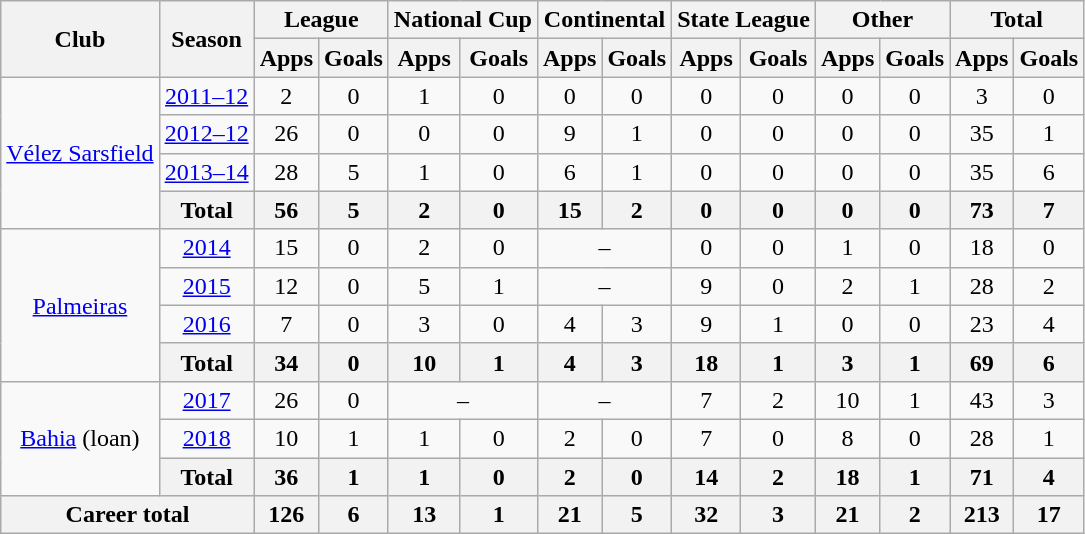<table class="wikitable" style="text-align:center;">
<tr>
<th rowspan="2">Club</th>
<th rowspan="2">Season</th>
<th colspan="2">League</th>
<th colspan="2">National Cup</th>
<th colspan="2">Continental</th>
<th colspan="2">State League</th>
<th colspan="2">Other</th>
<th colspan="2">Total</th>
</tr>
<tr>
<th>Apps</th>
<th>Goals</th>
<th>Apps</th>
<th>Goals</th>
<th>Apps</th>
<th>Goals</th>
<th>Apps</th>
<th>Goals</th>
<th>Apps</th>
<th>Goals</th>
<th>Apps</th>
<th>Goals</th>
</tr>
<tr>
<td rowspan="4"><a href='#'>Vélez Sarsfield</a></td>
<td><a href='#'>2011–12</a></td>
<td>2</td>
<td>0</td>
<td>1</td>
<td>0</td>
<td>0</td>
<td>0</td>
<td>0</td>
<td>0</td>
<td>0</td>
<td>0</td>
<td>3</td>
<td>0</td>
</tr>
<tr>
<td><a href='#'>2012–12</a></td>
<td>26</td>
<td>0</td>
<td>0</td>
<td>0</td>
<td>9</td>
<td>1</td>
<td>0</td>
<td>0</td>
<td>0</td>
<td>0</td>
<td>35</td>
<td>1</td>
</tr>
<tr>
<td><a href='#'>2013–14</a></td>
<td>28</td>
<td>5</td>
<td>1</td>
<td>0</td>
<td>6</td>
<td>1</td>
<td>0</td>
<td>0</td>
<td>0</td>
<td>0</td>
<td>35</td>
<td>6</td>
</tr>
<tr>
<th>Total</th>
<th>56</th>
<th>5</th>
<th>2</th>
<th>0</th>
<th>15</th>
<th>2</th>
<th>0</th>
<th>0</th>
<th>0</th>
<th>0</th>
<th>73</th>
<th>7</th>
</tr>
<tr>
<td rowspan="4"><a href='#'>Palmeiras</a></td>
<td><a href='#'>2014</a></td>
<td>15</td>
<td>0</td>
<td>2</td>
<td>0</td>
<td colspan="2">–</td>
<td>0</td>
<td>0</td>
<td>1</td>
<td>0</td>
<td>18</td>
<td>0</td>
</tr>
<tr>
<td><a href='#'>2015</a></td>
<td>12</td>
<td>0</td>
<td>5</td>
<td>1</td>
<td colspan="2">–</td>
<td>9</td>
<td>0</td>
<td>2</td>
<td>1</td>
<td>28</td>
<td>2</td>
</tr>
<tr>
<td><a href='#'>2016</a></td>
<td>7</td>
<td>0</td>
<td>3</td>
<td>0</td>
<td>4</td>
<td>3</td>
<td>9</td>
<td>1</td>
<td>0</td>
<td>0</td>
<td>23</td>
<td>4</td>
</tr>
<tr>
<th>Total</th>
<th>34</th>
<th>0</th>
<th>10</th>
<th>1</th>
<th>4</th>
<th>3</th>
<th>18</th>
<th>1</th>
<th>3</th>
<th>1</th>
<th>69</th>
<th>6</th>
</tr>
<tr>
<td rowspan="3"><a href='#'>Bahia</a> (loan)</td>
<td><a href='#'>2017</a></td>
<td>26</td>
<td>0</td>
<td colspan="2">–</td>
<td colspan="2">–</td>
<td>7</td>
<td>2</td>
<td>10</td>
<td>1</td>
<td>43</td>
<td>3</td>
</tr>
<tr>
<td><a href='#'>2018</a></td>
<td>10</td>
<td>1</td>
<td>1</td>
<td>0</td>
<td>2</td>
<td>0</td>
<td>7</td>
<td>0</td>
<td>8</td>
<td>0</td>
<td>28</td>
<td>1</td>
</tr>
<tr>
<th>Total</th>
<th>36</th>
<th>1</th>
<th>1</th>
<th>0</th>
<th>2</th>
<th>0</th>
<th>14</th>
<th>2</th>
<th>18</th>
<th>1</th>
<th>71</th>
<th>4</th>
</tr>
<tr>
<th colspan="2"><strong>Career total</strong></th>
<th>126</th>
<th>6</th>
<th>13</th>
<th>1</th>
<th>21</th>
<th>5</th>
<th>32</th>
<th>3</th>
<th>21</th>
<th>2</th>
<th>213</th>
<th>17</th>
</tr>
</table>
